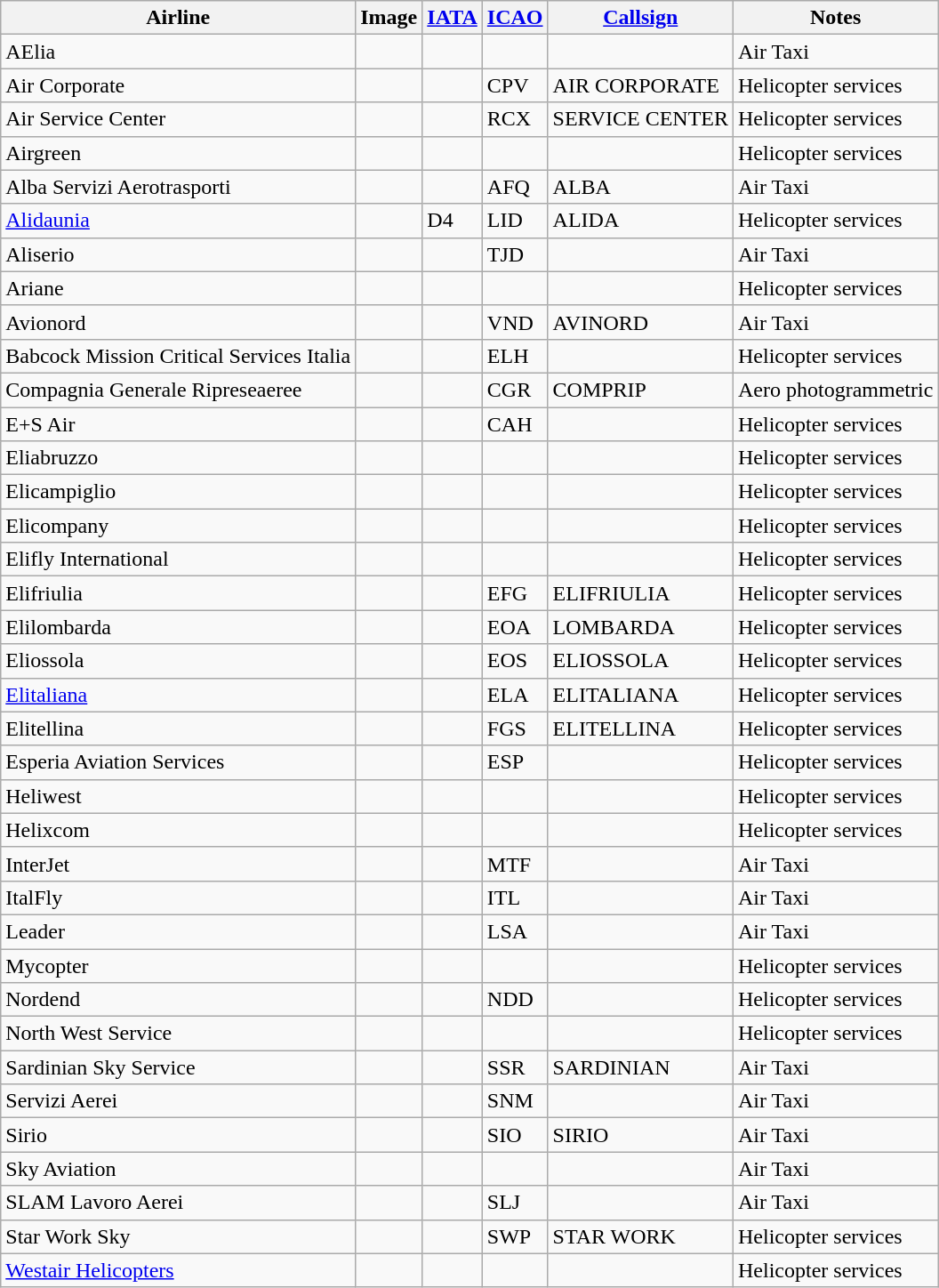<table class="wikitable sortable" style="border: 0; cellpadding: 2; cellspacing: 3;">
<tr>
<th>Airline</th>
<th>Image</th>
<th><a href='#'> IATA</a></th>
<th><a href='#'> ICAO</a></th>
<th><a href='#'>Callsign</a></th>
<th>Notes</th>
</tr>
<tr>
<td>AElia</td>
<td></td>
<td></td>
<td></td>
<td></td>
<td>Air Taxi</td>
</tr>
<tr>
<td>Air Corporate</td>
<td></td>
<td></td>
<td>CPV</td>
<td>AIR CORPORATE</td>
<td>Helicopter services</td>
</tr>
<tr>
<td>Air Service Center</td>
<td></td>
<td></td>
<td>RCX</td>
<td>SERVICE CENTER</td>
<td>Helicopter services</td>
</tr>
<tr>
<td>Airgreen</td>
<td></td>
<td></td>
<td></td>
<td></td>
<td>Helicopter services</td>
</tr>
<tr>
<td>Alba Servizi Aerotrasporti</td>
<td></td>
<td></td>
<td>AFQ</td>
<td>ALBA</td>
<td>Air Taxi</td>
</tr>
<tr>
<td><a href='#'>Alidaunia</a></td>
<td></td>
<td>D4</td>
<td>LID</td>
<td>ALIDA</td>
<td>Helicopter  services</td>
</tr>
<tr>
<td>Aliserio</td>
<td></td>
<td></td>
<td>TJD</td>
<td></td>
<td>Air Taxi</td>
</tr>
<tr>
<td>Ariane</td>
<td></td>
<td></td>
<td></td>
<td></td>
<td>Helicopter services</td>
</tr>
<tr>
<td>Avionord</td>
<td></td>
<td></td>
<td>VND</td>
<td>AVINORD</td>
<td>Air Taxi</td>
</tr>
<tr>
<td>Babcock Mission Critical Services Italia</td>
<td></td>
<td></td>
<td>ELH</td>
<td></td>
<td>Helicopter services</td>
</tr>
<tr>
<td>Compagnia Generale Ripreseaeree</td>
<td></td>
<td></td>
<td>CGR</td>
<td>COMPRIP</td>
<td>Aero photogrammetric</td>
</tr>
<tr>
<td>E+S Air</td>
<td></td>
<td></td>
<td>CAH</td>
<td></td>
<td>Helicopter services</td>
</tr>
<tr>
<td>Eliabruzzo</td>
<td></td>
<td></td>
<td></td>
<td></td>
<td>Helicopter services</td>
</tr>
<tr>
<td>Elicampiglio</td>
<td></td>
<td></td>
<td></td>
<td></td>
<td>Helicopter services</td>
</tr>
<tr>
<td>Elicompany</td>
<td></td>
<td></td>
<td></td>
<td></td>
<td>Helicopter services</td>
</tr>
<tr>
<td>Elifly International</td>
<td></td>
<td></td>
<td></td>
<td></td>
<td>Helicopter services</td>
</tr>
<tr>
<td>Elifriulia</td>
<td></td>
<td></td>
<td>EFG</td>
<td>ELIFRIULIA</td>
<td>Helicopter services</td>
</tr>
<tr>
<td>Elilombarda</td>
<td></td>
<td></td>
<td>EOA</td>
<td>LOMBARDA</td>
<td>Helicopter services</td>
</tr>
<tr>
<td>Eliossola</td>
<td></td>
<td></td>
<td>EOS</td>
<td>ELIOSSOLA</td>
<td>Helicopter services</td>
</tr>
<tr>
<td><a href='#'>Elitaliana</a></td>
<td></td>
<td></td>
<td>ELA</td>
<td>ELITALIANA</td>
<td>Helicopter services</td>
</tr>
<tr>
<td>Elitellina</td>
<td></td>
<td></td>
<td>FGS</td>
<td>ELITELLINA</td>
<td>Helicopter services</td>
</tr>
<tr>
<td>Esperia Aviation Services</td>
<td></td>
<td></td>
<td>ESP</td>
<td></td>
<td>Helicopter services</td>
</tr>
<tr>
<td>Heliwest</td>
<td></td>
<td></td>
<td></td>
<td></td>
<td>Helicopter services</td>
</tr>
<tr>
<td>Helixcom</td>
<td></td>
<td></td>
<td></td>
<td></td>
<td>Helicopter services</td>
</tr>
<tr>
<td>InterJet</td>
<td></td>
<td></td>
<td>MTF</td>
<td></td>
<td>Air Taxi</td>
</tr>
<tr>
<td>ItalFly</td>
<td></td>
<td></td>
<td>ITL</td>
<td></td>
<td>Air Taxi</td>
</tr>
<tr>
<td>Leader</td>
<td></td>
<td></td>
<td>LSA</td>
<td></td>
<td>Air Taxi</td>
</tr>
<tr>
<td>Mycopter</td>
<td></td>
<td></td>
<td></td>
<td></td>
<td>Helicopter services</td>
</tr>
<tr>
<td>Nordend</td>
<td></td>
<td></td>
<td>NDD</td>
<td></td>
<td>Helicopter services</td>
</tr>
<tr>
<td>North West Service</td>
<td></td>
<td></td>
<td></td>
<td></td>
<td>Helicopter services</td>
</tr>
<tr>
<td>Sardinian Sky Service</td>
<td></td>
<td></td>
<td>SSR</td>
<td>SARDINIAN</td>
<td>Air Taxi</td>
</tr>
<tr>
<td>Servizi Aerei</td>
<td></td>
<td></td>
<td>SNM</td>
<td></td>
<td>Air Taxi</td>
</tr>
<tr>
<td>Sirio</td>
<td></td>
<td></td>
<td>SIO</td>
<td>SIRIO</td>
<td>Air Taxi</td>
</tr>
<tr>
<td>Sky Aviation</td>
<td></td>
<td></td>
<td></td>
<td></td>
<td>Air Taxi</td>
</tr>
<tr>
<td>SLAM Lavoro Aerei</td>
<td></td>
<td></td>
<td>SLJ</td>
<td></td>
<td>Air Taxi</td>
</tr>
<tr>
<td>Star Work Sky</td>
<td></td>
<td></td>
<td>SWP</td>
<td>STAR WORK</td>
<td>Helicopter services</td>
</tr>
<tr>
<td><a href='#'>Westair Helicopters</a></td>
<td></td>
<td></td>
<td></td>
<td></td>
<td>Helicopter services</td>
</tr>
</table>
